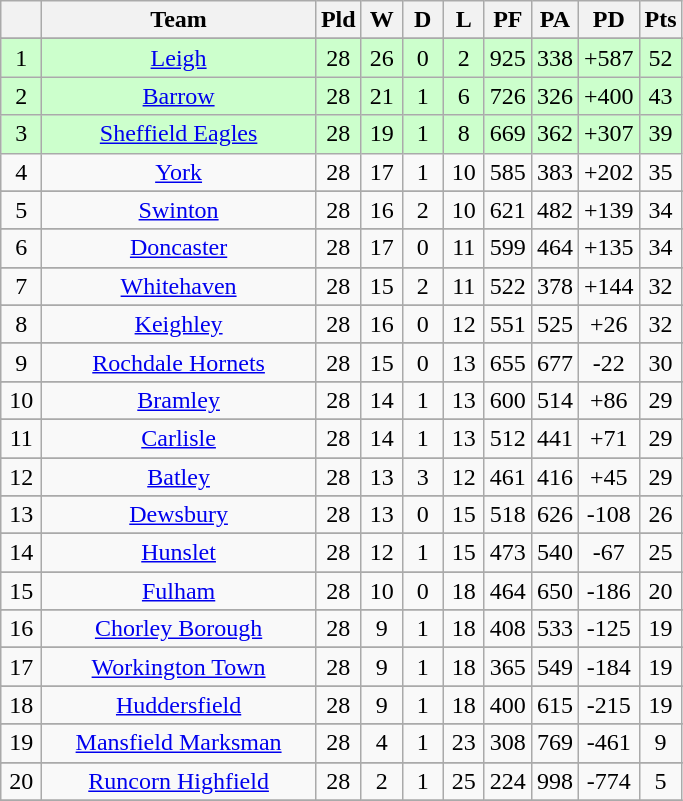<table class="wikitable" style="text-align:center;">
<tr>
<th width=20 abbr="Position"></th>
<th width=175>Team</th>
<th width=20 abbr="Played">Pld</th>
<th width=20 abbr="Won">W</th>
<th width=20 abbr="Drawn">D</th>
<th width=20 abbr="Lost">L</th>
<th width=20 abbr=”Points For”>PF</th>
<th width=20 abbr=”Points Against”>PA</th>
<th width=20 abbr="Points difference">PD</th>
<th width=20 abbr="Points">Pts</th>
</tr>
<tr>
</tr>
<tr align=center style="background:#ccffcc;color:">
<td>1</td>
<td><a href='#'>Leigh</a></td>
<td>28</td>
<td>26</td>
<td>0</td>
<td>2</td>
<td>925</td>
<td>338</td>
<td>+587</td>
<td>52</td>
</tr>
<tr align=center style="background:#ccffcc;color:">
<td>2</td>
<td><a href='#'>Barrow</a></td>
<td>28</td>
<td>21</td>
<td>1</td>
<td>6</td>
<td>726</td>
<td>326</td>
<td>+400</td>
<td>43</td>
</tr>
<tr align=center style="background:#ccffcc;color:">
<td>3</td>
<td><a href='#'>Sheffield Eagles</a></td>
<td>28</td>
<td>19</td>
<td>1</td>
<td>8</td>
<td>669</td>
<td>362</td>
<td>+307</td>
<td>39</td>
</tr>
<tr align=center style="background:">
<td>4</td>
<td><a href='#'>York</a></td>
<td>28</td>
<td>17</td>
<td>1</td>
<td>10</td>
<td>585</td>
<td>383</td>
<td>+202</td>
<td>35</td>
</tr>
<tr>
</tr>
<tr align=center style="background:">
<td>5</td>
<td><a href='#'>Swinton</a></td>
<td>28</td>
<td>16</td>
<td>2</td>
<td>10</td>
<td>621</td>
<td>482</td>
<td>+139</td>
<td>34</td>
</tr>
<tr>
</tr>
<tr align=center style="background:">
<td>6</td>
<td><a href='#'>Doncaster</a></td>
<td>28</td>
<td>17</td>
<td>0</td>
<td>11</td>
<td>599</td>
<td>464</td>
<td>+135</td>
<td>34</td>
</tr>
<tr>
</tr>
<tr align=center style="background:">
<td>7</td>
<td><a href='#'>Whitehaven</a></td>
<td>28</td>
<td>15</td>
<td>2</td>
<td>11</td>
<td>522</td>
<td>378</td>
<td>+144</td>
<td>32</td>
</tr>
<tr>
</tr>
<tr align=center style="background:">
<td>8</td>
<td><a href='#'>Keighley</a></td>
<td>28</td>
<td>16</td>
<td>0</td>
<td>12</td>
<td>551</td>
<td>525</td>
<td>+26</td>
<td>32</td>
</tr>
<tr>
</tr>
<tr align=center style="background:">
<td>9</td>
<td><a href='#'>Rochdale Hornets</a></td>
<td>28</td>
<td>15</td>
<td>0</td>
<td>13</td>
<td>655</td>
<td>677</td>
<td>-22</td>
<td>30</td>
</tr>
<tr>
</tr>
<tr align=center style="background:">
<td>10</td>
<td><a href='#'>Bramley</a></td>
<td>28</td>
<td>14</td>
<td>1</td>
<td>13</td>
<td>600</td>
<td>514</td>
<td>+86</td>
<td>29</td>
</tr>
<tr>
</tr>
<tr align=center style="background:">
<td>11</td>
<td><a href='#'>Carlisle</a></td>
<td>28</td>
<td>14</td>
<td>1</td>
<td>13</td>
<td>512</td>
<td>441</td>
<td>+71</td>
<td>29</td>
</tr>
<tr>
</tr>
<tr align=center style="background:">
<td>12</td>
<td><a href='#'>Batley</a></td>
<td>28</td>
<td>13</td>
<td>3</td>
<td>12</td>
<td>461</td>
<td>416</td>
<td>+45</td>
<td>29</td>
</tr>
<tr>
</tr>
<tr align=center style="background:">
<td>13</td>
<td><a href='#'>Dewsbury</a></td>
<td>28</td>
<td>13</td>
<td>0</td>
<td>15</td>
<td>518</td>
<td>626</td>
<td>-108</td>
<td>26</td>
</tr>
<tr>
</tr>
<tr align=center style="background:">
<td>14</td>
<td><a href='#'>Hunslet</a></td>
<td>28</td>
<td>12</td>
<td>1</td>
<td>15</td>
<td>473</td>
<td>540</td>
<td>-67</td>
<td>25</td>
</tr>
<tr>
</tr>
<tr align=center style="background:">
<td>15</td>
<td><a href='#'>Fulham</a></td>
<td>28</td>
<td>10</td>
<td>0</td>
<td>18</td>
<td>464</td>
<td>650</td>
<td>-186</td>
<td>20</td>
</tr>
<tr>
</tr>
<tr align=center style="background:">
<td>16</td>
<td><a href='#'>Chorley Borough</a></td>
<td>28</td>
<td>9</td>
<td>1</td>
<td>18</td>
<td>408</td>
<td>533</td>
<td>-125</td>
<td>19</td>
</tr>
<tr>
</tr>
<tr align=center style="background:">
<td>17</td>
<td><a href='#'>Workington Town</a></td>
<td>28</td>
<td>9</td>
<td>1</td>
<td>18</td>
<td>365</td>
<td>549</td>
<td>-184</td>
<td>19</td>
</tr>
<tr>
</tr>
<tr align=center style="background:">
<td>18</td>
<td><a href='#'>Huddersfield</a></td>
<td>28</td>
<td>9</td>
<td>1</td>
<td>18</td>
<td>400</td>
<td>615</td>
<td>-215</td>
<td>19</td>
</tr>
<tr>
</tr>
<tr align=center style="background:">
<td>19</td>
<td><a href='#'>Mansfield Marksman</a></td>
<td>28</td>
<td>4</td>
<td>1</td>
<td>23</td>
<td>308</td>
<td>769</td>
<td>-461</td>
<td>9</td>
</tr>
<tr>
</tr>
<tr align=center style="background:">
<td>20</td>
<td><a href='#'>Runcorn Highfield</a></td>
<td>28</td>
<td>2</td>
<td>1</td>
<td>25</td>
<td>224</td>
<td>998</td>
<td>-774</td>
<td>5</td>
</tr>
<tr>
</tr>
</table>
